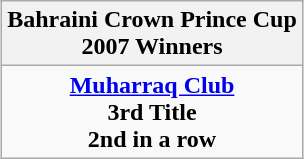<table class="wikitable" style="text-align: center; margin: 0 auto;">
<tr>
<th>Bahraini Crown Prince Cup <br>2007 Winners</th>
</tr>
<tr>
<td><strong><a href='#'>Muharraq Club</a></strong><br><strong>3rd Title</strong> <br> <strong>2nd in a row</strong></td>
</tr>
</table>
